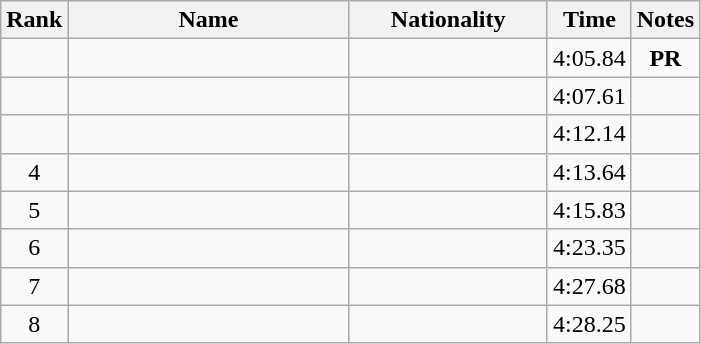<table class="wikitable sortable" style="text-align:center">
<tr>
<th>Rank</th>
<th style="width:180px">Name</th>
<th style="width:125px">Nationality</th>
<th>Time</th>
<th>Notes</th>
</tr>
<tr>
<td></td>
<td style="text-align:left;"></td>
<td style="text-align:left;"></td>
<td>4:05.84</td>
<td><strong>PR</strong></td>
</tr>
<tr>
<td></td>
<td style="text-align:left;"></td>
<td style="text-align:left;"></td>
<td>4:07.61</td>
<td></td>
</tr>
<tr>
<td></td>
<td style="text-align:left;"></td>
<td style="text-align:left;"></td>
<td>4:12.14</td>
<td></td>
</tr>
<tr>
<td>4</td>
<td style="text-align:left;"></td>
<td style="text-align:left;"></td>
<td>4:13.64</td>
<td></td>
</tr>
<tr>
<td>5</td>
<td style="text-align:left;"></td>
<td style="text-align:left;"></td>
<td>4:15.83</td>
<td></td>
</tr>
<tr>
<td>6</td>
<td style="text-align:left;"></td>
<td style="text-align:left;"></td>
<td>4:23.35</td>
<td></td>
</tr>
<tr>
<td>7</td>
<td style="text-align:left;"></td>
<td style="text-align:left;"></td>
<td>4:27.68</td>
<td></td>
</tr>
<tr>
<td>8</td>
<td style="text-align:left;"></td>
<td style="text-align:left;"></td>
<td>4:28.25</td>
<td></td>
</tr>
</table>
